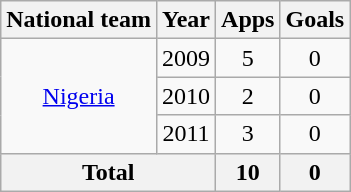<table class="wikitable" style="text-align:center">
<tr>
<th>National team</th>
<th>Year</th>
<th>Apps</th>
<th>Goals</th>
</tr>
<tr>
<td rowspan="3"><a href='#'>Nigeria</a></td>
<td>2009</td>
<td>5</td>
<td>0</td>
</tr>
<tr>
<td>2010</td>
<td>2</td>
<td>0</td>
</tr>
<tr>
<td>2011</td>
<td>3</td>
<td>0</td>
</tr>
<tr>
<th colspan=2>Total</th>
<th>10</th>
<th>0</th>
</tr>
</table>
